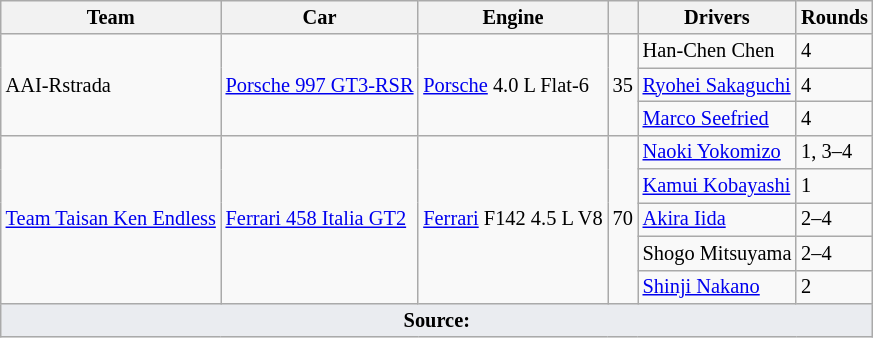<table class="wikitable" style="font-size: 85%;">
<tr>
<th>Team</th>
<th>Car</th>
<th>Engine</th>
<th></th>
<th>Drivers</th>
<th>Rounds</th>
</tr>
<tr>
<td rowspan=3> AAI-Rstrada</td>
<td rowspan=3><a href='#'>Porsche 997 GT3-RSR</a></td>
<td rowspan=3><a href='#'>Porsche</a> 4.0 L Flat-6</td>
<td rowspan=3>35</td>
<td> Han-Chen Chen</td>
<td>4</td>
</tr>
<tr>
<td> <a href='#'>Ryohei Sakaguchi</a></td>
<td>4</td>
</tr>
<tr>
<td> <a href='#'>Marco Seefried</a></td>
<td>4</td>
</tr>
<tr>
<td rowspan=5> <a href='#'>Team Taisan Ken Endless</a></td>
<td rowspan=5><a href='#'>Ferrari 458 Italia GT2</a></td>
<td rowspan=5><a href='#'>Ferrari</a> F142 4.5 L V8</td>
<td rowspan=5>70</td>
<td> <a href='#'>Naoki Yokomizo</a></td>
<td>1, 3–4</td>
</tr>
<tr>
<td> <a href='#'>Kamui Kobayashi</a></td>
<td>1</td>
</tr>
<tr>
<td> <a href='#'>Akira Iida</a></td>
<td>2–4</td>
</tr>
<tr>
<td> Shogo Mitsuyama</td>
<td>2–4</td>
</tr>
<tr>
<td> <a href='#'>Shinji Nakano</a></td>
<td>2</td>
</tr>
<tr class="sortbottom">
<td colspan="6" style="background-color:#EAECF0;text-align:center"><strong>Source:</strong></td>
</tr>
</table>
